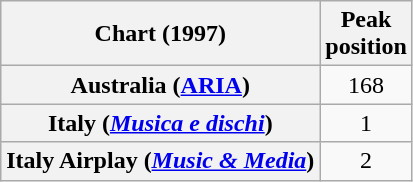<table class="wikitable plainrowheaders" style="text-align:center">
<tr>
<th>Chart (1997)</th>
<th>Peak<br>position</th>
</tr>
<tr>
<th scope="row">Australia (<a href='#'>ARIA</a>)</th>
<td>168</td>
</tr>
<tr>
<th scope="row">Italy (<em><a href='#'>Musica e dischi</a></em>)</th>
<td>1</td>
</tr>
<tr>
<th scope="row">Italy Airplay (<em><a href='#'>Music & Media</a></em>)</th>
<td>2</td>
</tr>
</table>
